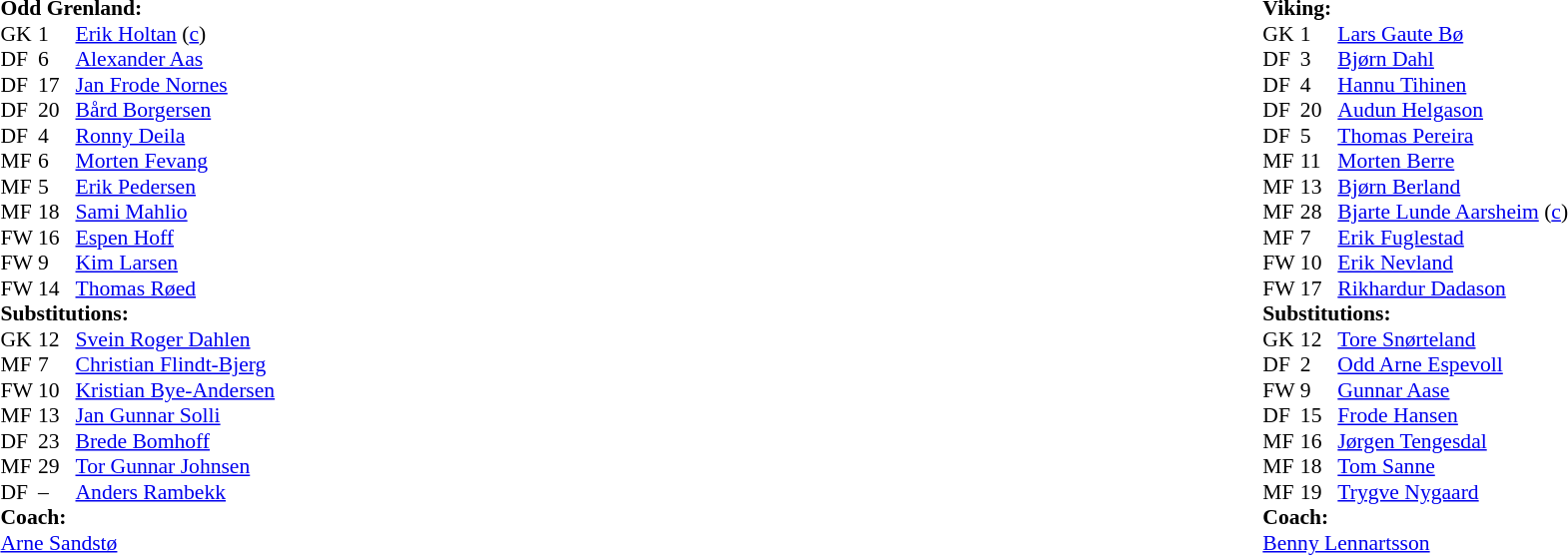<table width=100%>
<tr>
<td valign=top width=50%><br><table style=font-size:90% cellspacing=0 cellpadding=0>
<tr>
<td colspan="4"><strong>Odd Grenland:</strong></td>
</tr>
<tr>
<th width=25></th>
<th width=25></th>
</tr>
<tr>
<td>GK</td>
<td>1</td>
<td> <a href='#'>Erik Holtan</a> (<a href='#'>c</a>)</td>
</tr>
<tr>
<td>DF</td>
<td>6</td>
<td> <a href='#'>Alexander Aas</a></td>
</tr>
<tr>
<td>DF</td>
<td>17</td>
<td> <a href='#'>Jan Frode Nornes</a></td>
<td></td>
<td></td>
</tr>
<tr>
<td>DF</td>
<td>20</td>
<td> <a href='#'>Bård Borgersen</a></td>
</tr>
<tr>
<td>DF</td>
<td>4</td>
<td> <a href='#'>Ronny Deila</a></td>
</tr>
<tr>
<td>MF</td>
<td>6</td>
<td> <a href='#'>Morten Fevang</a></td>
<td></td>
<td></td>
</tr>
<tr>
<td>MF</td>
<td>5</td>
<td> <a href='#'>Erik Pedersen</a></td>
<td> </td>
</tr>
<tr>
<td>MF</td>
<td>18</td>
<td> <a href='#'>Sami Mahlio</a></td>
</tr>
<tr>
<td>FW</td>
<td>16</td>
<td> <a href='#'>Espen Hoff</a></td>
<td></td>
<td></td>
</tr>
<tr>
<td>FW</td>
<td>9</td>
<td> <a href='#'>Kim Larsen</a></td>
</tr>
<tr>
<td>FW</td>
<td>14</td>
<td> <a href='#'>Thomas Røed</a></td>
</tr>
<tr>
<td colspan=3><strong>Substitutions:</strong></td>
</tr>
<tr>
<td>GK</td>
<td>12</td>
<td> <a href='#'>Svein Roger Dahlen</a></td>
</tr>
<tr>
<td>MF</td>
<td>7</td>
<td> <a href='#'>Christian Flindt-Bjerg</a></td>
<td></td>
<td></td>
</tr>
<tr>
<td>FW</td>
<td>10</td>
<td> <a href='#'>Kristian Bye-Andersen</a></td>
</tr>
<tr>
<td>MF</td>
<td>13</td>
<td> <a href='#'>Jan Gunnar Solli</a></td>
</tr>
<tr>
<td>DF</td>
<td>23</td>
<td> <a href='#'>Brede Bomhoff</a></td>
</tr>
<tr>
<td>MF</td>
<td>29</td>
<td> <a href='#'>Tor Gunnar Johnsen</a></td>
<td></td>
<td></td>
</tr>
<tr>
<td>DF</td>
<td>–</td>
<td> <a href='#'>Anders Rambekk</a></td>
<td></td>
<td></td>
</tr>
<tr>
<td colspan=3><strong>Coach:</strong></td>
</tr>
<tr>
<td colspan=4> <a href='#'>Arne Sandstø</a></td>
</tr>
</table>
</td>
<td valign="top" width="50%"><br><table style="font-size: 90%" cellspacing="0" cellpadding="0" align=center>
<tr>
<td colspan="4"><strong>Viking:</strong></td>
</tr>
<tr>
<th width=25></th>
<th width=25></th>
</tr>
<tr>
<td>GK</td>
<td>1</td>
<td> <a href='#'>Lars Gaute Bø</a></td>
</tr>
<tr>
<td>DF</td>
<td>3</td>
<td> <a href='#'>Bjørn Dahl</a></td>
</tr>
<tr>
<td>DF</td>
<td>4</td>
<td> <a href='#'>Hannu Tihinen</a></td>
<td> </td>
</tr>
<tr>
<td>DF</td>
<td>20</td>
<td> <a href='#'>Audun Helgason</a></td>
</tr>
<tr>
<td>DF</td>
<td>5</td>
<td> <a href='#'>Thomas Pereira</a></td>
</tr>
<tr>
<td>MF</td>
<td>11</td>
<td> <a href='#'>Morten Berre</a></td>
<td> </td>
</tr>
<tr>
<td>MF</td>
<td>13</td>
<td> <a href='#'>Bjørn Berland</a></td>
<td></td>
<td></td>
</tr>
<tr>
<td>MF</td>
<td>28</td>
<td> <a href='#'>Bjarte Lunde Aarsheim</a> (<a href='#'>c</a>)</td>
</tr>
<tr>
<td>MF</td>
<td>7</td>
<td> <a href='#'>Erik Fuglestad</a></td>
</tr>
<tr>
<td>FW</td>
<td>10</td>
<td> <a href='#'>Erik Nevland</a></td>
<td></td>
<td></td>
</tr>
<tr>
<td>FW</td>
<td>17</td>
<td> <a href='#'>Rikhardur Dadason</a></td>
<td></td>
</tr>
<tr>
<td colspan=3><strong>Substitutions:</strong></td>
</tr>
<tr>
<td>GK</td>
<td>12</td>
<td> <a href='#'>Tore Snørteland</a></td>
</tr>
<tr>
<td>DF</td>
<td>2</td>
<td> <a href='#'>Odd Arne Espevoll</a></td>
</tr>
<tr>
<td>FW</td>
<td>9</td>
<td> <a href='#'>Gunnar Aase</a></td>
<td></td>
<td></td>
<td></td>
</tr>
<tr>
<td>DF</td>
<td>15</td>
<td> <a href='#'>Frode Hansen</a></td>
</tr>
<tr>
<td>MF</td>
<td>16</td>
<td> <a href='#'>Jørgen Tengesdal</a></td>
<td></td>
<td></td>
</tr>
<tr>
<td>MF</td>
<td>18</td>
<td> <a href='#'>Tom Sanne</a></td>
<td></td>
<td></td>
</tr>
<tr>
<td>MF</td>
<td>19</td>
<td> <a href='#'>Trygve Nygaard</a></td>
</tr>
<tr>
<td colspan=3><strong>Coach:</strong></td>
</tr>
<tr>
<td colspan=4> <a href='#'>Benny Lennartsson</a></td>
</tr>
</table>
</td>
</tr>
</table>
